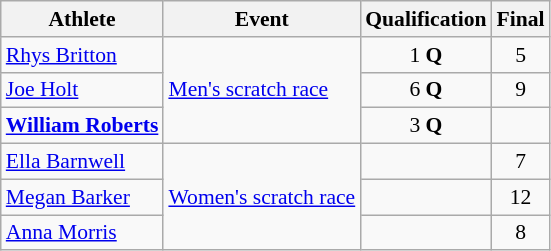<table class="wikitable" style="font-size:90%; text-align:center">
<tr>
<th>Athlete</th>
<th>Event</th>
<th>Qualification</th>
<th>Final</th>
</tr>
<tr>
<td align=left><a href='#'>Rhys Britton</a></td>
<td align=left rowspan=3><a href='#'>Men's scratch race</a></td>
<td>1 <strong>Q</strong></td>
<td>5</td>
</tr>
<tr>
<td align=left><a href='#'>Joe Holt</a></td>
<td>6 <strong>Q</strong></td>
<td>9</td>
</tr>
<tr>
<td align=left><strong><a href='#'>William Roberts</a></strong></td>
<td>3 <strong>Q</strong></td>
<td></td>
</tr>
<tr>
<td align=left><a href='#'>Ella Barnwell</a></td>
<td align=left rowspan=3><a href='#'>Women's scratch race</a></td>
<td></td>
<td>7</td>
</tr>
<tr>
<td align=left><a href='#'>Megan Barker</a></td>
<td></td>
<td>12</td>
</tr>
<tr>
<td align=left><a href='#'>Anna Morris</a></td>
<td></td>
<td>8</td>
</tr>
</table>
